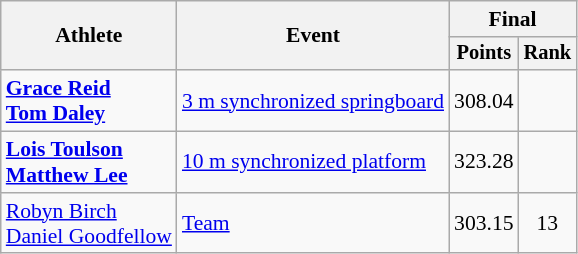<table class="wikitable" style="font-size:90%;">
<tr>
<th rowspan=2>Athlete</th>
<th rowspan=2>Event</th>
<th colspan=2>Final</th>
</tr>
<tr style="font-size:95%">
<th>Points</th>
<th>Rank</th>
</tr>
<tr align=center>
<td align=left><strong><a href='#'>Grace Reid</a><br><a href='#'>Tom Daley</a></strong></td>
<td align=left><a href='#'>3 m synchronized springboard</a></td>
<td>308.04</td>
<td></td>
</tr>
<tr align=center>
<td align=left><strong><a href='#'>Lois Toulson</a><br><a href='#'>Matthew Lee</a></strong></td>
<td align=left><a href='#'>10 m synchronized platform</a></td>
<td>323.28</td>
<td></td>
</tr>
<tr align=center>
<td align=left><a href='#'>Robyn Birch</a><br><a href='#'>Daniel Goodfellow</a></td>
<td align=left><a href='#'>Team</a></td>
<td>303.15</td>
<td>13</td>
</tr>
</table>
